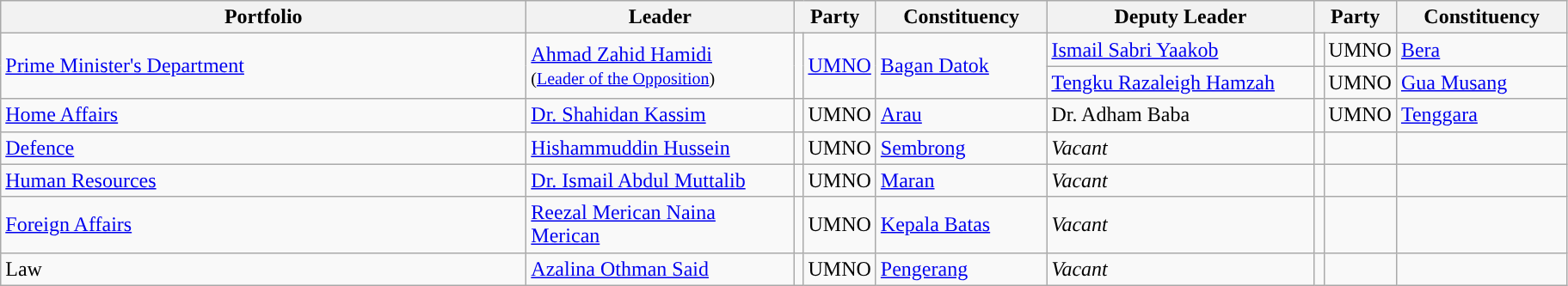<table class="wikitable">
<tr>
<th width=400px>Portfolio</th>
<th width=200px>Leader</th>
<th colspan="2">Party</th>
<th width=125px>Constituency</th>
<th width=200px>Deputy Leader</th>
<th colspan="2">Party</th>
<th width=125px>Constituency</th>
</tr>
<tr>
<td rowspan="2"><a href='#'>Prime Minister's Department</a></td>
<td rowspan="2"><a href='#'>Ahmad Zahid Hamidi</a><br><small>(<a href='#'>Leader of the Opposition</a>)</small></td>
<td rowspan="2"></td>
<td rowspan="2"><a href='#'>UMNO</a></td>
<td rowspan="2"><a href='#'>Bagan Datok</a></td>
<td><a href='#'>Ismail Sabri Yaakob</a></td>
<td></td>
<td>UMNO</td>
<td><a href='#'>Bera</a></td>
</tr>
<tr>
<td><a href='#'>Tengku Razaleigh Hamzah</a></td>
<td></td>
<td>UMNO</td>
<td><a href='#'>Gua Musang</a></td>
</tr>
<tr>
<td><a href='#'>Home Affairs</a></td>
<td><a href='#'>Dr. Shahidan Kassim</a></td>
<td></td>
<td>UMNO</td>
<td><a href='#'>Arau</a></td>
<td>Dr. Adham Baba</td>
<td></td>
<td>UMNO</td>
<td><a href='#'>Tenggara</a></td>
</tr>
<tr>
<td><a href='#'>Defence</a></td>
<td><a href='#'>Hishammuddin Hussein</a></td>
<td></td>
<td>UMNO</td>
<td><a href='#'>Sembrong</a></td>
<td><em>Vacant</em></td>
<td></td>
<td></td>
<td></td>
</tr>
<tr>
<td><a href='#'>Human Resources</a></td>
<td><a href='#'>Dr. Ismail Abdul Muttalib</a></td>
<td></td>
<td>UMNO</td>
<td><a href='#'>Maran</a></td>
<td><em>Vacant</em></td>
<td></td>
<td></td>
<td></td>
</tr>
<tr>
<td><a href='#'>Foreign Affairs</a></td>
<td><a href='#'>Reezal Merican Naina Merican</a></td>
<td></td>
<td>UMNO</td>
<td><a href='#'>Kepala Batas</a></td>
<td><em>Vacant</em></td>
<td></td>
<td></td>
<td></td>
</tr>
<tr>
<td>Law</td>
<td><a href='#'>Azalina Othman Said</a></td>
<td></td>
<td>UMNO</td>
<td><a href='#'>Pengerang</a></td>
<td><em>Vacant</em></td>
<td></td>
<td></td>
<td></td>
</tr>
</table>
